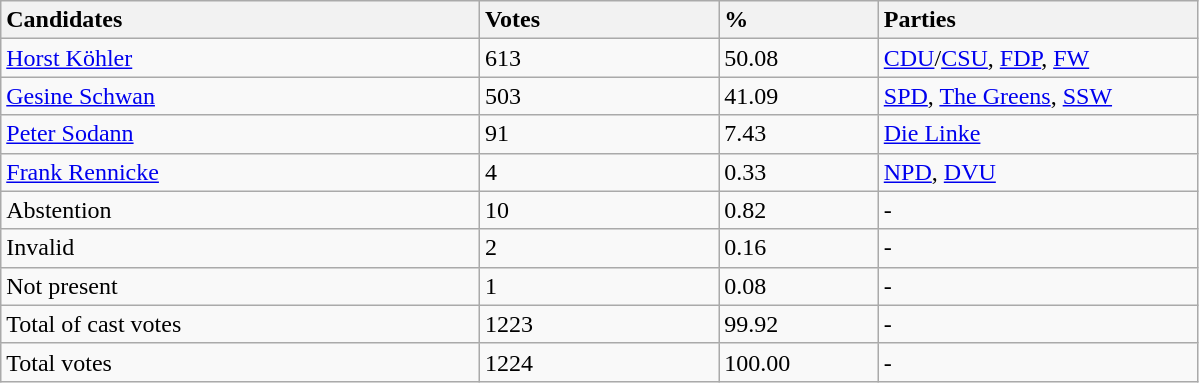<table class="wikitable">
<tr ---- class="hintergrundfarbe5">
<th width="30%" style="text-align:left">Candidates</th>
<th width="15%" style="text-align:left">Votes</th>
<th width="10%" style="text-align:left">%</th>
<th width="20%" style="text-align:left">Parties</th>
</tr>
<tr ---->
<td><a href='#'>Horst Köhler</a></td>
<td>613</td>
<td>50.08</td>
<td><a href='#'>CDU</a>/<a href='#'>CSU</a>, <a href='#'>FDP</a>, <a href='#'>FW</a></td>
</tr>
<tr ---->
<td><a href='#'>Gesine Schwan</a></td>
<td>503</td>
<td>41.09</td>
<td><a href='#'>SPD</a>, <a href='#'>The Greens</a>, <a href='#'>SSW</a></td>
</tr>
<tr ---->
<td><a href='#'>Peter Sodann</a></td>
<td>91</td>
<td>7.43</td>
<td><a href='#'>Die Linke</a></td>
</tr>
<tr ---->
<td><a href='#'>Frank Rennicke</a></td>
<td>4</td>
<td>0.33</td>
<td><a href='#'>NPD</a>, <a href='#'>DVU</a></td>
</tr>
<tr ---->
<td>Abstention</td>
<td>10</td>
<td>0.82</td>
<td>-</td>
</tr>
<tr ---->
<td>Invalid</td>
<td>2</td>
<td>0.16</td>
<td>-</td>
</tr>
<tr ---->
<td>Not present</td>
<td>1</td>
<td>0.08</td>
<td>-</td>
</tr>
<tr ---->
<td>Total of cast votes</td>
<td>1223</td>
<td>99.92</td>
<td>-</td>
</tr>
<tr ---->
<td>Total votes</td>
<td>1224</td>
<td>100.00</td>
<td>-</td>
</tr>
</table>
